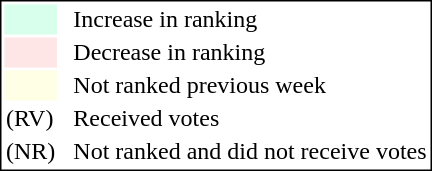<table style="border:1px solid black;">
<tr>
<td style="background:#D8FFEB; width:20px;"></td>
<td> </td>
<td>Increase in ranking</td>
</tr>
<tr>
<td style="background:#FFE6E6; width:20px;"></td>
<td> </td>
<td>Decrease in ranking</td>
</tr>
<tr>
<td style="background:#FFFFE6; width:20px;"></td>
<td> </td>
<td>Not ranked previous week</td>
</tr>
<tr>
<td>(RV)</td>
<td> </td>
<td>Received votes</td>
</tr>
<tr>
<td>(NR)</td>
<td> </td>
<td>Not ranked and did not receive votes</td>
</tr>
</table>
